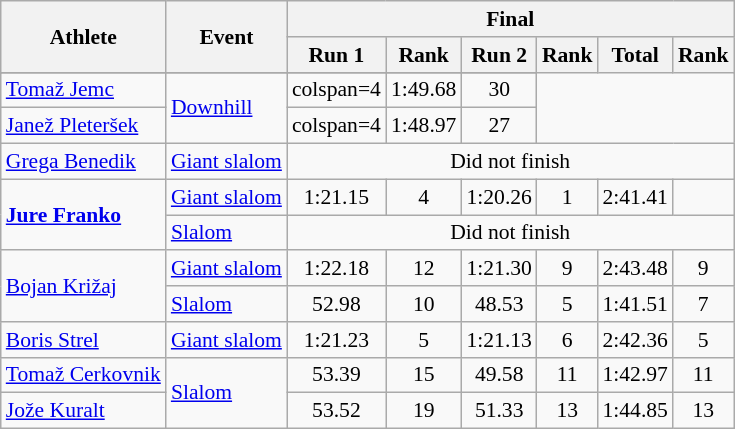<table class="wikitable" style="font-size:90%">
<tr>
<th rowspan="2">Athlete</th>
<th rowspan="2">Event</th>
<th colspan="6">Final</th>
</tr>
<tr>
<th>Run 1</th>
<th>Rank</th>
<th>Run 2</th>
<th>Rank</th>
<th>Total</th>
<th>Rank</th>
</tr>
<tr>
</tr>
<tr align="center">
<td align="left"><a href='#'>Tomaž Jemc</a></td>
<td align="left" rowspan=2><a href='#'>Downhill</a></td>
<td>colspan=4 </td>
<td>1:49.68</td>
<td>30</td>
</tr>
<tr align="center">
<td align="left"><a href='#'>Janež Pleteršek</a></td>
<td>colspan=4 </td>
<td>1:48.97</td>
<td>27</td>
</tr>
<tr align="center">
<td align="left"><a href='#'>Grega Benedik</a></td>
<td align="left"><a href='#'>Giant slalom</a></td>
<td colspan=6>Did not finish</td>
</tr>
<tr align="center">
<td align="left" rowspan=2><strong><a href='#'>Jure Franko</a></strong></td>
<td align="left"><a href='#'>Giant slalom</a></td>
<td>1:21.15</td>
<td>4</td>
<td>1:20.26</td>
<td>1</td>
<td>2:41.41</td>
<td></td>
</tr>
<tr align="center">
<td align="left"><a href='#'>Slalom</a></td>
<td colspan=6>Did not finish</td>
</tr>
<tr align="center">
<td align="left" rowspan=2><a href='#'>Bojan Križaj</a></td>
<td align="left"><a href='#'>Giant slalom</a></td>
<td>1:22.18</td>
<td>12</td>
<td>1:21.30</td>
<td>9</td>
<td>2:43.48</td>
<td>9</td>
</tr>
<tr align="center">
<td align="left"><a href='#'>Slalom</a></td>
<td>52.98</td>
<td>10</td>
<td>48.53</td>
<td>5</td>
<td>1:41.51</td>
<td>7</td>
</tr>
<tr align="center">
<td align="left"><a href='#'>Boris Strel</a></td>
<td align="left"><a href='#'>Giant slalom</a></td>
<td>1:21.23</td>
<td>5</td>
<td>1:21.13</td>
<td>6</td>
<td>2:42.36</td>
<td>5</td>
</tr>
<tr align="center">
<td align="left"><a href='#'>Tomaž Cerkovnik</a></td>
<td align="left" rowspan=2><a href='#'>Slalom</a></td>
<td>53.39</td>
<td>15</td>
<td>49.58</td>
<td>11</td>
<td>1:42.97</td>
<td>11</td>
</tr>
<tr align="center">
<td align="left"><a href='#'>Jože Kuralt</a></td>
<td>53.52</td>
<td>19</td>
<td>51.33</td>
<td>13</td>
<td>1:44.85</td>
<td>13</td>
</tr>
</table>
